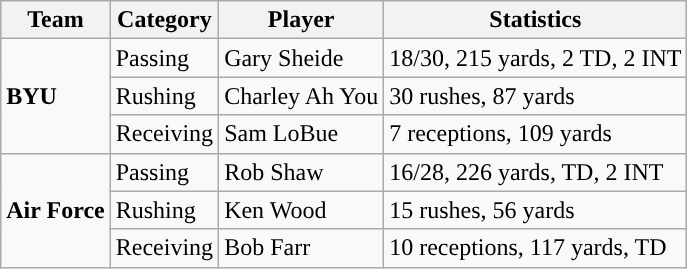<table class="wikitable" style="float: left;">
<tr>
<th>Team</th>
<th>Category</th>
<th>Player</th>
<th>Statistics</th>
</tr>
<tr>
<td rowspan=3><strong>BYU</strong></td>
<td>Passing</td>
<td>Gary Sheide</td>
<td>18/30, 215 yards, 2 TD, 2 INT</td>
</tr>
<tr>
<td>Rushing</td>
<td>Charley Ah You</td>
<td>30 rushes, 87 yards</td>
</tr>
<tr>
<td>Receiving</td>
<td>Sam LoBue</td>
<td>7 receptions, 109 yards</td>
</tr>
<tr>
<td rowspan=3><strong>Air Force</strong></td>
<td>Passing</td>
<td>Rob Shaw</td>
<td>16/28, 226 yards, TD, 2 INT</td>
</tr>
<tr>
<td>Rushing</td>
<td>Ken Wood</td>
<td>15 rushes, 56 yards</td>
</tr>
<tr>
<td>Receiving</td>
<td>Bob Farr</td>
<td>10 receptions, 117 yards, TD</td>
</tr>
</table>
